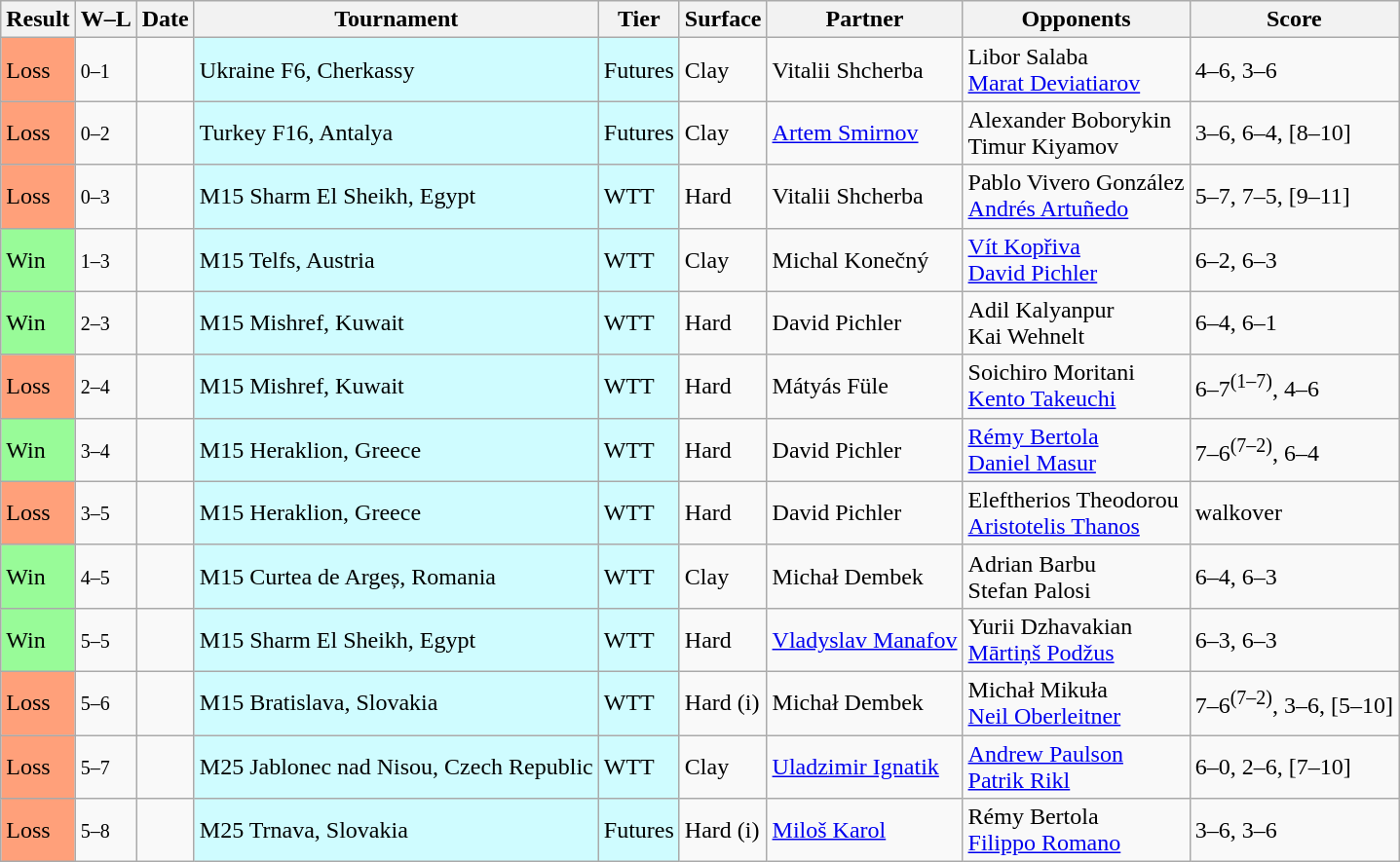<table class="sortable wikitable nowrap">
<tr>
<th>Result</th>
<th class="unsortable">W–L</th>
<th>Date</th>
<th>Tournament</th>
<th>Tier</th>
<th>Surface</th>
<th>Partner</th>
<th>Opponents</th>
<th class="unsortable">Score</th>
</tr>
<tr>
<td bgcolor=ffa07a>Loss</td>
<td><small>0–1</small></td>
<td></td>
<td style="background:#cffcff;">Ukraine F6, Cherkassy</td>
<td style="background:#cffcff;">Futures</td>
<td>Clay</td>
<td> Vitalii Shcherba</td>
<td> Libor Salaba<br> <a href='#'>Marat Deviatiarov</a></td>
<td>4–6, 3–6</td>
</tr>
<tr>
<td bgcolor=ffa07a>Loss</td>
<td><small>0–2</small></td>
<td></td>
<td style="background:#cffcff;">Turkey F16, Antalya</td>
<td style="background:#cffcff;">Futures</td>
<td>Clay</td>
<td> <a href='#'>Artem Smirnov</a></td>
<td> Alexander Boborykin<br> Timur Kiyamov</td>
<td>3–6, 6–4, [8–10]</td>
</tr>
<tr>
<td bgcolor=ffa07a>Loss</td>
<td><small>0–3</small></td>
<td></td>
<td style="background:#cffcff;">M15 Sharm El Sheikh, Egypt</td>
<td style="background:#cffcff;">WTT</td>
<td>Hard</td>
<td> Vitalii Shcherba</td>
<td> Pablo Vivero González<br> <a href='#'>Andrés Artuñedo</a></td>
<td>5–7, 7–5, [9–11]</td>
</tr>
<tr>
<td bgcolor=98fb98>Win</td>
<td><small>1–3</small></td>
<td></td>
<td style="background:#cffcff;">M15 Telfs, Austria</td>
<td style="background:#cffcff;">WTT</td>
<td>Clay</td>
<td> Michal Konečný</td>
<td> <a href='#'>Vít Kopřiva</a><br> <a href='#'>David Pichler</a></td>
<td>6–2, 6–3</td>
</tr>
<tr>
<td bgcolor=98fb98>Win</td>
<td><small>2–3</small></td>
<td></td>
<td style="background:#cffcff;">M15 Mishref, Kuwait</td>
<td style="background:#cffcff;">WTT</td>
<td>Hard</td>
<td> David Pichler</td>
<td> Adil Kalyanpur<br> Kai Wehnelt</td>
<td>6–4, 6–1</td>
</tr>
<tr>
<td bgcolor=ffa07a>Loss</td>
<td><small>2–4</small></td>
<td></td>
<td style="background:#cffcff;">M15 Mishref, Kuwait</td>
<td style="background:#cffcff;">WTT</td>
<td>Hard</td>
<td> Mátyás Füle</td>
<td> Soichiro Moritani<br> <a href='#'>Kento Takeuchi</a></td>
<td>6–7<sup>(1–7)</sup>, 4–6</td>
</tr>
<tr>
<td bgcolor=98fb98>Win</td>
<td><small>3–4</small></td>
<td></td>
<td style="background:#cffcff;">M15 Heraklion, Greece</td>
<td style="background:#cffcff;">WTT</td>
<td>Hard</td>
<td> David Pichler</td>
<td> <a href='#'>Rémy Bertola</a><br> <a href='#'>Daniel Masur</a></td>
<td>7–6<sup>(7–2)</sup>, 6–4</td>
</tr>
<tr>
<td bgcolor=ffa07a>Loss</td>
<td><small>3–5</small></td>
<td></td>
<td style="background:#cffcff;">M15 Heraklion, Greece</td>
<td style="background:#cffcff;">WTT</td>
<td>Hard</td>
<td> David Pichler</td>
<td> Eleftherios Theodorou<br> <a href='#'>Aristotelis Thanos</a></td>
<td>walkover</td>
</tr>
<tr>
<td bgcolor=98fb98>Win</td>
<td><small>4–5</small></td>
<td></td>
<td style="background:#cffcff;">M15 Curtea de Argeș, Romania</td>
<td style="background:#cffcff;">WTT</td>
<td>Clay</td>
<td> Michał Dembek</td>
<td> Adrian Barbu<br> Stefan Palosi</td>
<td>6–4, 6–3</td>
</tr>
<tr>
<td bgcolor=98fb98>Win</td>
<td><small>5–5</small></td>
<td></td>
<td style="background:#cffcff;">M15 Sharm El Sheikh, Egypt</td>
<td style="background:#cffcff;">WTT</td>
<td>Hard</td>
<td> <a href='#'>Vladyslav Manafov</a></td>
<td> Yurii Dzhavakian<br> <a href='#'>Mārtiņš Podžus</a></td>
<td>6–3, 6–3</td>
</tr>
<tr>
<td bgcolor=ffa07a>Loss</td>
<td><small>5–6</small></td>
<td></td>
<td style="background:#cffcff;">M15 Bratislava, Slovakia</td>
<td style="background:#cffcff;">WTT</td>
<td>Hard (i)</td>
<td> Michał Dembek</td>
<td> Michał Mikuła<br> <a href='#'>Neil Oberleitner</a></td>
<td>7–6<sup>(7–2)</sup>, 3–6, [5–10]</td>
</tr>
<tr>
<td bgcolor=ffa07a>Loss</td>
<td><small>5–7</small></td>
<td></td>
<td style="background:#cffcff;">M25 Jablonec nad Nisou, Czech Republic</td>
<td style="background:#cffcff;">WTT</td>
<td>Clay</td>
<td> <a href='#'>Uladzimir Ignatik</a></td>
<td> <a href='#'>Andrew Paulson</a><br> <a href='#'>Patrik Rikl</a></td>
<td>6–0, 2–6, [7–10]</td>
</tr>
<tr>
<td bgcolor=ffa07a>Loss</td>
<td><small>5–8</small></td>
<td></td>
<td style="background:#cffcff;">M25 Trnava, Slovakia</td>
<td style="background:#cffcff;">Futures</td>
<td>Hard (i)</td>
<td> <a href='#'>Miloš Karol</a></td>
<td> Rémy Bertola<br> <a href='#'>Filippo Romano</a></td>
<td>3–6, 3–6</td>
</tr>
</table>
